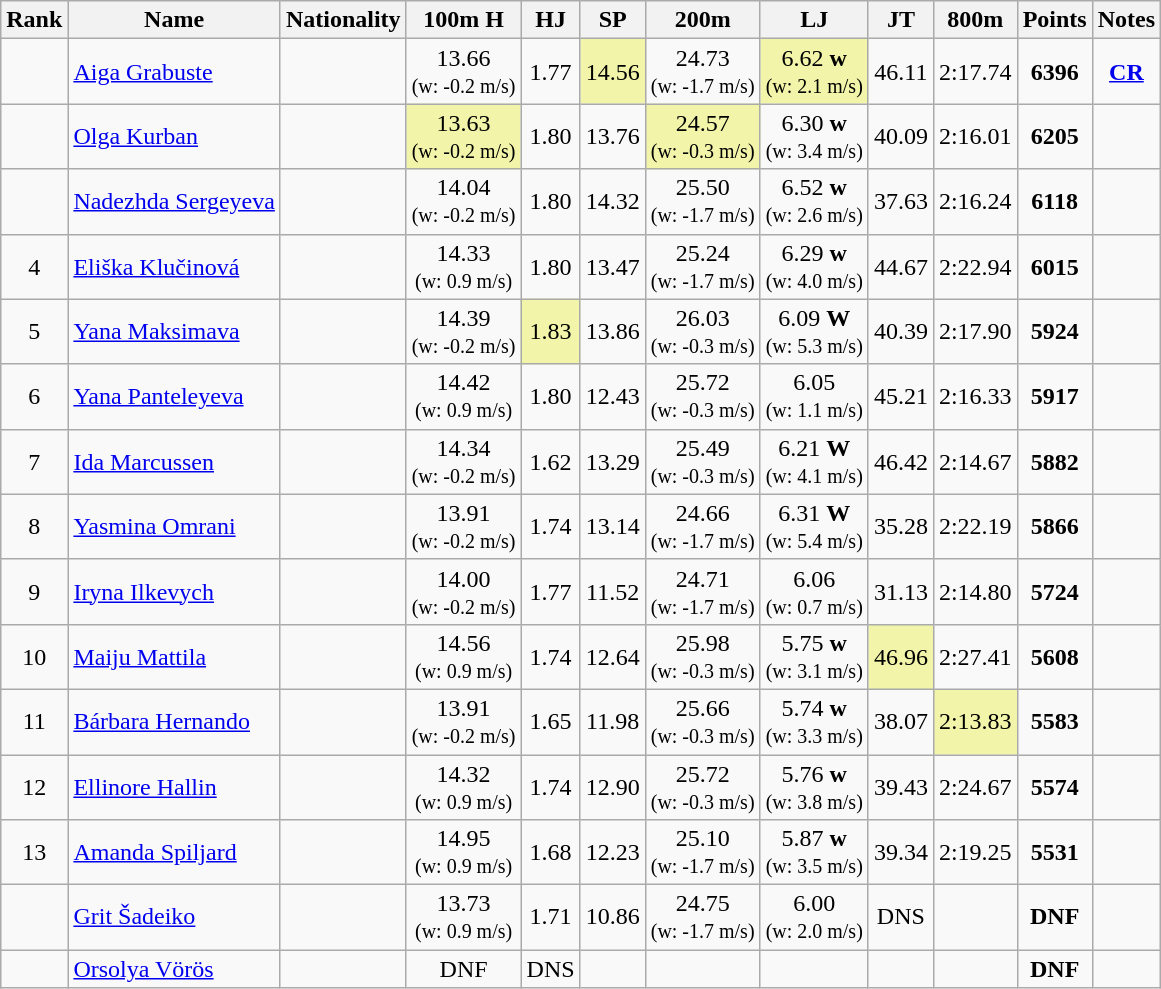<table class="wikitable sortable" style="text-align:center">
<tr>
<th>Rank</th>
<th>Name</th>
<th>Nationality</th>
<th>100m H</th>
<th>HJ</th>
<th>SP</th>
<th>200m</th>
<th>LJ</th>
<th>JT</th>
<th>800m</th>
<th>Points</th>
<th>Notes</th>
</tr>
<tr>
<td></td>
<td align=left><a href='#'>Aiga Grabuste</a></td>
<td align=left></td>
<td>13.66<br><small>(w: -0.2 m/s)</small></td>
<td>1.77</td>
<td bgcolor=#F2F5A9>14.56</td>
<td>24.73<br><small>(w: -1.7 m/s)</small></td>
<td bgcolor=#F2F5A9>6.62 <strong>w</strong><br><small>(w: 2.1 m/s)</small></td>
<td>46.11</td>
<td>2:17.74</td>
<td><strong>6396</strong></td>
<td><strong><a href='#'>CR</a></strong></td>
</tr>
<tr>
<td></td>
<td align=left><a href='#'>Olga Kurban</a></td>
<td align=left></td>
<td bgcolor=#F2F5A9>13.63<br><small>(w: -0.2 m/s)</small></td>
<td>1.80</td>
<td>13.76</td>
<td bgcolor=#F2F5A9>24.57<br><small>(w: -0.3 m/s)</small></td>
<td>6.30 <strong>w</strong><br><small>(w: 3.4 m/s)</small></td>
<td>40.09</td>
<td>2:16.01</td>
<td><strong>6205</strong></td>
<td></td>
</tr>
<tr>
<td></td>
<td align=left><a href='#'>Nadezhda Sergeyeva</a></td>
<td align=left></td>
<td>14.04<br><small>(w: -0.2 m/s)</small></td>
<td>1.80</td>
<td>14.32</td>
<td>25.50<br><small>(w: -1.7 m/s)</small></td>
<td>6.52 <strong>w</strong><br><small>(w: 2.6 m/s)</small></td>
<td>37.63</td>
<td>2:16.24</td>
<td><strong>6118</strong></td>
<td></td>
</tr>
<tr>
<td>4</td>
<td align=left><a href='#'>Eliška Klučinová</a></td>
<td align=left></td>
<td>14.33<br><small>(w: 0.9 m/s)</small></td>
<td>1.80</td>
<td>13.47</td>
<td>25.24<br><small>(w: -1.7 m/s)</small></td>
<td>6.29 <strong>w</strong><br><small>(w: 4.0 m/s)</small></td>
<td>44.67</td>
<td>2:22.94</td>
<td><strong>6015</strong></td>
<td></td>
</tr>
<tr>
<td>5</td>
<td align=left><a href='#'>Yana Maksimava</a></td>
<td align=left></td>
<td>14.39<br><small>(w: -0.2 m/s)</small></td>
<td bgcolor=#F2F5A9>1.83</td>
<td>13.86</td>
<td>26.03<br><small>(w: -0.3 m/s)</small></td>
<td>6.09 <strong>W</strong><br><small>(w: 5.3 m/s)</small></td>
<td>40.39</td>
<td>2:17.90</td>
<td><strong>5924</strong></td>
<td></td>
</tr>
<tr>
<td>6</td>
<td align=left><a href='#'>Yana Panteleyeva</a></td>
<td align=left></td>
<td>14.42<br><small>(w: 0.9 m/s)</small></td>
<td>1.80</td>
<td>12.43</td>
<td>25.72<br><small>(w: -0.3 m/s)</small></td>
<td>6.05<br><small>(w: 1.1 m/s)</small></td>
<td>45.21</td>
<td>2:16.33</td>
<td><strong>5917</strong></td>
<td></td>
</tr>
<tr>
<td>7</td>
<td align=left><a href='#'>Ida Marcussen</a></td>
<td align=left></td>
<td>14.34<br><small>(w: -0.2 m/s)</small></td>
<td>1.62</td>
<td>13.29</td>
<td>25.49<br><small>(w: -0.3 m/s)</small></td>
<td>6.21 <strong>W</strong><br><small>(w: 4.1 m/s)</small></td>
<td>46.42</td>
<td>2:14.67</td>
<td><strong>5882</strong></td>
<td></td>
</tr>
<tr>
<td>8</td>
<td align=left><a href='#'>Yasmina Omrani</a></td>
<td align=left></td>
<td>13.91<br><small>(w: -0.2 m/s)</small></td>
<td>1.74</td>
<td>13.14</td>
<td>24.66<br><small>(w: -1.7 m/s)</small></td>
<td>6.31 <strong>W</strong><br><small>(w: 5.4 m/s)</small></td>
<td>35.28</td>
<td>2:22.19</td>
<td><strong>5866</strong></td>
<td></td>
</tr>
<tr>
<td>9</td>
<td align=left><a href='#'>Iryna Ilkevych</a></td>
<td align=left></td>
<td>14.00<br><small>(w: -0.2 m/s)</small></td>
<td>1.77</td>
<td>11.52</td>
<td>24.71<br><small>(w: -1.7 m/s)</small></td>
<td>6.06<br><small>(w: 0.7 m/s)</small></td>
<td>31.13</td>
<td>2:14.80</td>
<td><strong>5724</strong></td>
<td></td>
</tr>
<tr>
<td>10</td>
<td align=left><a href='#'>Maiju Mattila</a></td>
<td align=left></td>
<td>14.56<br><small>(w: 0.9 m/s)</small></td>
<td>1.74</td>
<td>12.64</td>
<td>25.98<br><small>(w: -0.3 m/s)</small></td>
<td>5.75 <strong>w</strong><br><small>(w: 3.1 m/s)</small></td>
<td bgcolor=#F2F5A9>46.96</td>
<td>2:27.41</td>
<td><strong>5608</strong></td>
<td></td>
</tr>
<tr>
<td>11</td>
<td align=left><a href='#'>Bárbara Hernando</a></td>
<td align=left></td>
<td>13.91<br><small>(w: -0.2 m/s)</small></td>
<td>1.65</td>
<td>11.98</td>
<td>25.66<br><small>(w: -0.3 m/s)</small></td>
<td>5.74 <strong>w</strong><br><small>(w: 3.3 m/s)</small></td>
<td>38.07</td>
<td bgcolor=#F2F5A9>2:13.83</td>
<td><strong>5583</strong></td>
<td></td>
</tr>
<tr>
<td>12</td>
<td align=left><a href='#'>Ellinore Hallin</a></td>
<td align=left></td>
<td>14.32<br><small>(w: 0.9 m/s)</small></td>
<td>1.74</td>
<td>12.90</td>
<td>25.72<br><small>(w: -0.3 m/s)</small></td>
<td>5.76 <strong>w</strong><br><small>(w: 3.8 m/s)</small></td>
<td>39.43</td>
<td>2:24.67</td>
<td><strong>5574</strong></td>
<td></td>
</tr>
<tr>
<td>13</td>
<td align=left><a href='#'>Amanda Spiljard</a></td>
<td align=left></td>
<td>14.95<br><small>(w: 0.9 m/s)</small></td>
<td>1.68</td>
<td>12.23</td>
<td>25.10<br><small>(w: -1.7 m/s)</small></td>
<td>5.87 <strong>w</strong><br><small>(w: 3.5 m/s)</small></td>
<td>39.34</td>
<td>2:19.25</td>
<td><strong>5531</strong></td>
<td></td>
</tr>
<tr>
<td></td>
<td align=left><a href='#'>Grit Šadeiko</a></td>
<td align=left></td>
<td>13.73<br><small>(w: 0.9 m/s)</small></td>
<td>1.71</td>
<td>10.86</td>
<td>24.75<br><small>(w: -1.7 m/s)</small></td>
<td>6.00<br><small>(w: 2.0 m/s)</small></td>
<td>DNS</td>
<td></td>
<td><strong>DNF</strong></td>
<td></td>
</tr>
<tr>
<td></td>
<td align=left><a href='#'>Orsolya Vörös</a></td>
<td align=left></td>
<td>DNF</td>
<td>DNS</td>
<td></td>
<td></td>
<td></td>
<td></td>
<td></td>
<td><strong>DNF</strong></td>
<td></td>
</tr>
</table>
